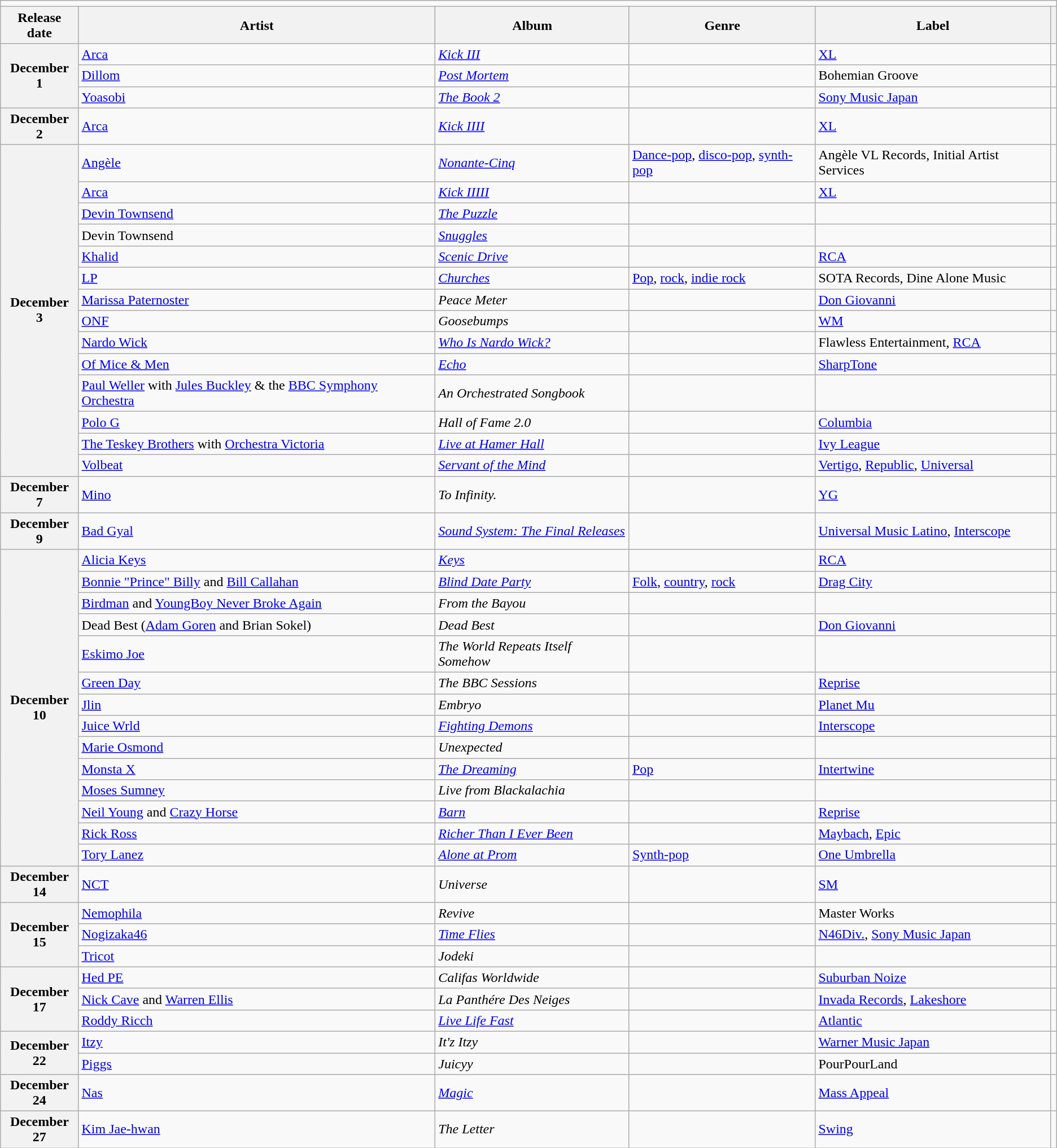<table class="wikitable plainrowheaders">
<tr>
<td colspan="9" style="text-align:center;"></td>
</tr>
<tr>
<th scope="col">Release date</th>
<th scope="col">Artist</th>
<th scope="col">Album</th>
<th scope="col">Genre</th>
<th scope="col">Label</th>
<th scope="col"></th>
</tr>
<tr>
<th scope="row" rowspan="3" style="text-align:center;">December<br>1</th>
<td><a href='#'>Arca</a></td>
<td><em><a href='#'>Kick III</a></em></td>
<td></td>
<td><a href='#'>XL</a></td>
<td></td>
</tr>
<tr>
<td><a href='#'>Dillom</a></td>
<td><em><a href='#'>Post Mortem</a></em></td>
<td></td>
<td>Bohemian Groove</td>
<td></td>
</tr>
<tr>
<td><a href='#'>Yoasobi</a></td>
<td><em><a href='#'>The Book 2</a></em></td>
<td></td>
<td><a href='#'>Sony Music Japan</a></td>
<td></td>
</tr>
<tr>
<th scope="row" style="text-align:center;">December<br>2</th>
<td><a href='#'>Arca</a></td>
<td><em><a href='#'>Kick IIII</a></em></td>
<td></td>
<td><a href='#'>XL</a></td>
<td></td>
</tr>
<tr>
<th scope="row" rowspan="14" style="text-align:center;">December<br>3</th>
<td><a href='#'>Angèle</a></td>
<td><em><a href='#'>Nonante-Cinq</a></em></td>
<td><a href='#'>Dance-pop</a>, <a href='#'>disco-pop</a>, <a href='#'>synth-pop</a></td>
<td>Angèle VL Records, Initial Artist Services</td>
<td></td>
</tr>
<tr>
<td><a href='#'>Arca</a></td>
<td><em><a href='#'>Kick IIIII</a></em></td>
<td></td>
<td><a href='#'>XL</a></td>
<td></td>
</tr>
<tr>
<td><a href='#'>Devin Townsend</a></td>
<td><em><a href='#'>The Puzzle</a></em></td>
<td></td>
<td></td>
<td></td>
</tr>
<tr>
<td>Devin Townsend</td>
<td><em><a href='#'>Snuggles</a></em></td>
<td></td>
<td></td>
<td></td>
</tr>
<tr>
<td><a href='#'>Khalid</a></td>
<td><em><a href='#'>Scenic Drive</a></em></td>
<td></td>
<td><a href='#'>RCA</a></td>
<td></td>
</tr>
<tr>
<td><a href='#'>LP</a></td>
<td><em><a href='#'>Churches</a></em></td>
<td><a href='#'>Pop</a>,  <a href='#'>rock</a>, <a href='#'>indie rock</a></td>
<td>SOTA Records, Dine Alone Music</td>
<td></td>
</tr>
<tr>
<td><a href='#'>Marissa Paternoster</a></td>
<td><em>Peace Meter</em></td>
<td></td>
<td><a href='#'>Don Giovanni</a></td>
<td></td>
</tr>
<tr>
<td><a href='#'>ONF</a></td>
<td><em>Goosebumps</em></td>
<td></td>
<td><a href='#'>WM</a></td>
<td></td>
</tr>
<tr>
<td><a href='#'>Nardo Wick</a></td>
<td><em><a href='#'>Who Is Nardo Wick?</a></em></td>
<td></td>
<td>Flawless Entertainment, <a href='#'>RCA</a></td>
<td></td>
</tr>
<tr>
<td><a href='#'>Of Mice & Men</a></td>
<td><em><a href='#'>Echo</a></em></td>
<td></td>
<td><a href='#'>SharpTone</a></td>
<td></td>
</tr>
<tr>
<td><a href='#'>Paul Weller</a> with <a href='#'>Jules Buckley</a> & the <a href='#'>BBC Symphony Orchestra</a></td>
<td><em>An Orchestrated Songbook</em></td>
<td></td>
<td></td>
<td></td>
</tr>
<tr>
<td><a href='#'>Polo G</a></td>
<td><em>Hall of Fame 2.0</em></td>
<td></td>
<td><a href='#'>Columbia</a></td>
<td></td>
</tr>
<tr>
<td><a href='#'>The Teskey Brothers</a> with <a href='#'>Orchestra Victoria</a></td>
<td><em><a href='#'>Live at Hamer Hall</a></em></td>
<td></td>
<td><a href='#'>Ivy League</a></td>
<td></td>
</tr>
<tr>
<td><a href='#'>Volbeat</a></td>
<td><em><a href='#'>Servant of the Mind</a></em></td>
<td></td>
<td><a href='#'>Vertigo</a>, <a href='#'>Republic</a>, <a href='#'>Universal</a></td>
<td></td>
</tr>
<tr>
<th scope="row" style="text-align:center;">December<br>7</th>
<td><a href='#'>Mino</a></td>
<td><em>To Infinity.</em></td>
<td></td>
<td><a href='#'>YG</a></td>
<td></td>
</tr>
<tr>
<th scope="row" style="text-align:center;">December<br>9</th>
<td><a href='#'>Bad Gyal</a></td>
<td><em><a href='#'>Sound System: The Final Releases</a></em></td>
<td></td>
<td><a href='#'>Universal Music Latino</a>, <a href='#'>Interscope</a></td>
<td></td>
</tr>
<tr>
<th scope="row" rowspan="14" style="text-align:center;">December<br>10</th>
<td><a href='#'>Alicia Keys</a></td>
<td><em><a href='#'>Keys</a></em></td>
<td></td>
<td><a href='#'>RCA</a></td>
<td></td>
</tr>
<tr>
<td><a href='#'>Bonnie "Prince" Billy</a> and <a href='#'>Bill Callahan</a></td>
<td><em><a href='#'>Blind Date Party</a></em></td>
<td><a href='#'>Folk</a>, <a href='#'>country</a>, <a href='#'>rock</a></td>
<td><a href='#'>Drag City</a></td>
<td></td>
</tr>
<tr>
<td><a href='#'>Birdman</a> and <a href='#'>YoungBoy Never Broke Again</a></td>
<td><em>From the Bayou</em></td>
<td></td>
<td></td>
<td></td>
</tr>
<tr>
<td>Dead Best (<a href='#'>Adam Goren</a> and Brian Sokel)</td>
<td><em>Dead Best</em></td>
<td></td>
<td><a href='#'>Don Giovanni</a></td>
<td></td>
</tr>
<tr>
<td><a href='#'>Eskimo Joe</a></td>
<td><em>The World Repeats Itself Somehow</em></td>
<td></td>
<td></td>
<td></td>
</tr>
<tr>
<td><a href='#'>Green Day</a></td>
<td><em>The BBC Sessions</em></td>
<td></td>
<td><a href='#'>Reprise</a></td>
<td></td>
</tr>
<tr>
<td><a href='#'>Jlin</a></td>
<td><em>Embryo</em></td>
<td></td>
<td><a href='#'>Planet Mu</a></td>
<td></td>
</tr>
<tr>
<td><a href='#'>Juice Wrld</a></td>
<td><em><a href='#'>Fighting Demons</a></em></td>
<td></td>
<td><a href='#'>Interscope</a></td>
<td></td>
</tr>
<tr>
<td><a href='#'>Marie Osmond</a></td>
<td><em>Unexpected</em></td>
<td></td>
<td></td>
<td></td>
</tr>
<tr>
<td><a href='#'>Monsta X</a></td>
<td><em><a href='#'>The Dreaming</a></em></td>
<td><a href='#'>Pop</a></td>
<td><a href='#'>Intertwine</a></td>
<td></td>
</tr>
<tr>
<td><a href='#'>Moses Sumney</a></td>
<td><em>Live from Blackalachia</em></td>
<td></td>
<td></td>
<td></td>
</tr>
<tr>
<td><a href='#'>Neil Young</a> and <a href='#'>Crazy Horse</a></td>
<td><em><a href='#'>Barn</a></em></td>
<td></td>
<td><a href='#'>Reprise</a></td>
<td></td>
</tr>
<tr>
<td><a href='#'>Rick Ross</a></td>
<td><em><a href='#'>Richer Than I Ever Been</a></em></td>
<td></td>
<td><a href='#'>Maybach</a>, <a href='#'>Epic</a></td>
<td></td>
</tr>
<tr>
<td><a href='#'>Tory Lanez</a></td>
<td><em><a href='#'>Alone at Prom</a></em></td>
<td><a href='#'>Synth-pop</a></td>
<td><a href='#'>One Umbrella</a></td>
<td></td>
</tr>
<tr>
<th scope="row" style="text-align:center;">December<br>14</th>
<td><a href='#'>NCT</a></td>
<td><em>Universe</em></td>
<td></td>
<td><a href='#'>SM</a></td>
<td></td>
</tr>
<tr>
<th scope="row" rowspan="3" style="text-align:center;">December<br>15</th>
<td><a href='#'>Nemophila</a></td>
<td><em>Revive</em></td>
<td></td>
<td>Master Works</td>
<td></td>
</tr>
<tr>
<td><a href='#'>Nogizaka46</a></td>
<td><em><a href='#'>Time Flies</a></em></td>
<td></td>
<td><a href='#'>N46Div.</a>, <a href='#'>Sony Music Japan</a></td>
<td></td>
</tr>
<tr>
<td><a href='#'>Tricot</a></td>
<td><em>Jodeki</em></td>
<td></td>
<td></td>
<td></td>
</tr>
<tr>
<th scope="row" rowspan="3" style="text-align:center;">December<br>17</th>
<td><a href='#'>Hed PE</a></td>
<td><em>Califas Worldwide</em></td>
<td></td>
<td><a href='#'>Suburban Noize</a></td>
<td></td>
</tr>
<tr>
<td><a href='#'>Nick Cave</a> and <a href='#'>Warren Ellis</a></td>
<td><em>La Panthére Des Neiges</em></td>
<td></td>
<td><a href='#'>Invada Records</a>, <a href='#'>Lakeshore</a></td>
<td></td>
</tr>
<tr>
<td><a href='#'>Roddy Ricch</a></td>
<td><em><a href='#'>Live Life Fast</a></em></td>
<td></td>
<td><a href='#'>Atlantic</a></td>
<td></td>
</tr>
<tr>
<th scope="row" rowspan="2" style="text-align:center;">December<br>22</th>
<td><a href='#'>Itzy</a></td>
<td><em>It'z Itzy</em></td>
<td></td>
<td><a href='#'>Warner Music Japan</a></td>
<td></td>
</tr>
<tr>
<td><a href='#'>Piggs</a></td>
<td><em>Juicyy</em></td>
<td></td>
<td>PourPourLand</td>
<td></td>
</tr>
<tr>
<th scope="row" style="text-align:center;">December<br>24</th>
<td><a href='#'>Nas</a></td>
<td><em><a href='#'>Magic</a></em></td>
<td></td>
<td><a href='#'>Mass Appeal</a></td>
<td></td>
</tr>
<tr>
<th scope="row" style="text-align:center;">December<br>27</th>
<td><a href='#'>Kim Jae-hwan</a></td>
<td><em>The Letter</em></td>
<td></td>
<td><a href='#'>Swing</a></td>
<td></td>
</tr>
</table>
